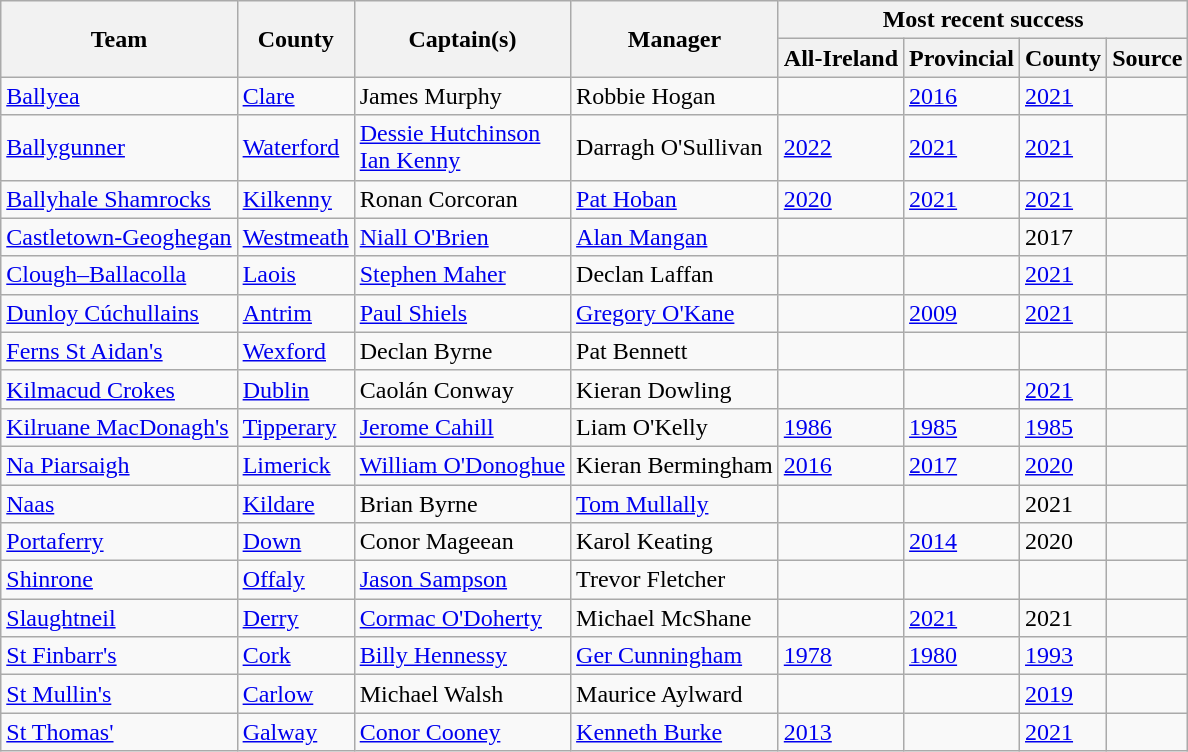<table class="wikitable sortable">
<tr>
<th rowspan="2">Team</th>
<th rowspan="2">County</th>
<th rowspan="2">Captain(s)</th>
<th rowspan="2">Manager</th>
<th colspan="4">Most recent success</th>
</tr>
<tr>
<th>All-Ireland</th>
<th>Provincial</th>
<th>County</th>
<th>Source</th>
</tr>
<tr>
<td> <a href='#'>Ballyea</a></td>
<td><a href='#'>Clare</a></td>
<td>James Murphy</td>
<td>Robbie Hogan</td>
<td></td>
<td><a href='#'>2016</a></td>
<td><a href='#'>2021</a></td>
<td></td>
</tr>
<tr>
<td> <a href='#'>Ballygunner</a></td>
<td><a href='#'>Waterford</a></td>
<td><a href='#'>Dessie Hutchinson</a><br><a href='#'>Ian Kenny</a></td>
<td>Darragh O'Sullivan</td>
<td><a href='#'>2022</a></td>
<td><a href='#'>2021</a></td>
<td><a href='#'>2021</a></td>
<td></td>
</tr>
<tr>
<td> <a href='#'>Ballyhale Shamrocks</a></td>
<td><a href='#'>Kilkenny</a></td>
<td>Ronan Corcoran</td>
<td><a href='#'>Pat Hoban</a></td>
<td><a href='#'>2020</a></td>
<td><a href='#'>2021</a></td>
<td><a href='#'>2021</a></td>
<td></td>
</tr>
<tr>
<td> <a href='#'>Castletown-Geoghegan</a></td>
<td><a href='#'>Westmeath</a></td>
<td><a href='#'>Niall O'Brien</a></td>
<td><a href='#'>Alan Mangan</a></td>
<td></td>
<td></td>
<td>2017</td>
<td></td>
</tr>
<tr>
<td> <a href='#'>Clough–Ballacolla</a></td>
<td><a href='#'>Laois</a></td>
<td><a href='#'>Stephen Maher</a></td>
<td>Declan Laffan</td>
<td></td>
<td></td>
<td><a href='#'>2021</a></td>
<td></td>
</tr>
<tr>
<td> <a href='#'>Dunloy Cúchullains</a></td>
<td><a href='#'>Antrim</a></td>
<td><a href='#'>Paul Shiels</a></td>
<td><a href='#'>Gregory O'Kane</a></td>
<td></td>
<td><a href='#'>2009</a></td>
<td><a href='#'>2021</a></td>
<td></td>
</tr>
<tr>
<td> <a href='#'>Ferns St Aidan's</a></td>
<td><a href='#'>Wexford</a></td>
<td>Declan Byrne</td>
<td>Pat Bennett</td>
<td></td>
<td></td>
<td></td>
<td></td>
</tr>
<tr>
<td> <a href='#'>Kilmacud Crokes</a></td>
<td><a href='#'>Dublin</a></td>
<td>Caolán Conway</td>
<td>Kieran Dowling</td>
<td></td>
<td></td>
<td><a href='#'>2021</a></td>
<td></td>
</tr>
<tr>
<td> <a href='#'>Kilruane MacDonagh's</a></td>
<td><a href='#'>Tipperary</a></td>
<td><a href='#'>Jerome Cahill</a></td>
<td>Liam O'Kelly</td>
<td><a href='#'>1986</a></td>
<td><a href='#'>1985</a></td>
<td><a href='#'>1985</a></td>
<td></td>
</tr>
<tr>
<td> <a href='#'>Na Piarsaigh</a></td>
<td><a href='#'>Limerick</a></td>
<td><a href='#'>William O'Donoghue</a></td>
<td>Kieran Bermingham</td>
<td><a href='#'>2016</a></td>
<td><a href='#'>2017</a></td>
<td><a href='#'>2020</a></td>
<td></td>
</tr>
<tr>
<td> <a href='#'>Naas</a></td>
<td><a href='#'>Kildare</a></td>
<td>Brian Byrne</td>
<td><a href='#'>Tom Mullally</a></td>
<td></td>
<td></td>
<td>2021</td>
<td></td>
</tr>
<tr>
<td> <a href='#'>Portaferry</a></td>
<td><a href='#'>Down</a></td>
<td>Conor Mageean</td>
<td>Karol Keating</td>
<td></td>
<td><a href='#'>2014</a></td>
<td>2020</td>
<td></td>
</tr>
<tr>
<td> <a href='#'>Shinrone</a></td>
<td><a href='#'>Offaly</a></td>
<td><a href='#'>Jason Sampson</a></td>
<td>Trevor Fletcher</td>
<td></td>
<td></td>
<td></td>
<td></td>
</tr>
<tr>
<td> <a href='#'>Slaughtneil</a></td>
<td><a href='#'>Derry</a></td>
<td><a href='#'>Cormac O'Doherty</a></td>
<td>Michael McShane</td>
<td></td>
<td><a href='#'>2021</a></td>
<td>2021</td>
<td></td>
</tr>
<tr>
<td> <a href='#'>St Finbarr's</a></td>
<td><a href='#'>Cork</a></td>
<td><a href='#'>Billy Hennessy</a></td>
<td><a href='#'>Ger Cunningham</a></td>
<td><a href='#'>1978</a></td>
<td><a href='#'>1980</a></td>
<td><a href='#'>1993</a></td>
<td></td>
</tr>
<tr>
<td> <a href='#'>St Mullin's</a></td>
<td><a href='#'>Carlow</a></td>
<td>Michael Walsh</td>
<td>Maurice Aylward</td>
<td></td>
<td></td>
<td><a href='#'>2019</a></td>
<td></td>
</tr>
<tr>
<td> <a href='#'>St Thomas'</a></td>
<td><a href='#'>Galway</a></td>
<td><a href='#'>Conor Cooney</a></td>
<td><a href='#'>Kenneth Burke</a></td>
<td><a href='#'>2013</a></td>
<td></td>
<td><a href='#'>2021</a></td>
<td></td>
</tr>
</table>
